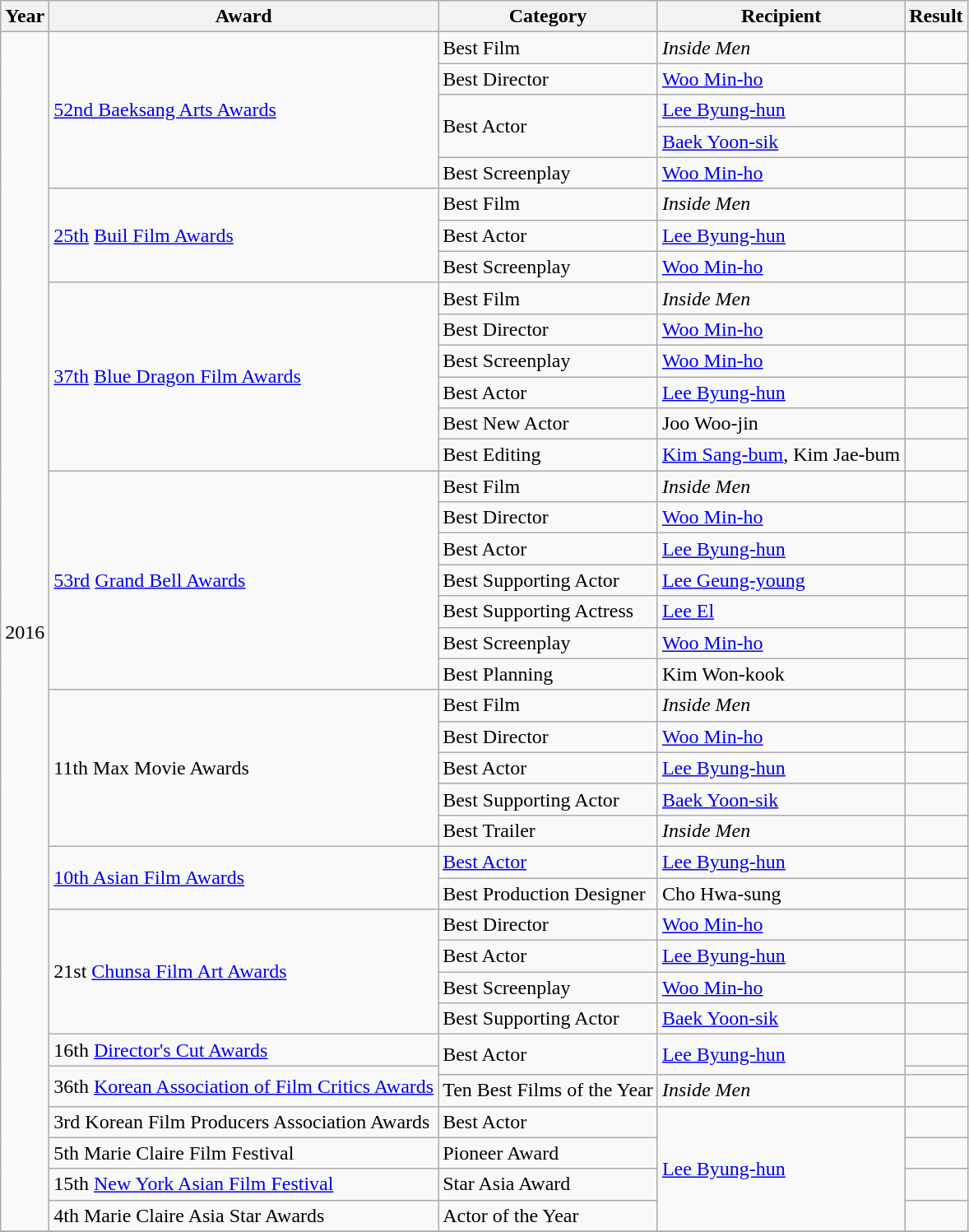<table class="wikitable sortable">
<tr>
<th>Year</th>
<th>Award</th>
<th>Category</th>
<th>Recipient</th>
<th>Result</th>
</tr>
<tr>
<td rowspan="39">2016</td>
<td rowspan="5"><a href='#'>52nd Baeksang Arts Awards</a></td>
<td>Best Film</td>
<td><em>Inside Men</em></td>
<td></td>
</tr>
<tr>
<td>Best Director</td>
<td><a href='#'>Woo Min-ho</a></td>
<td></td>
</tr>
<tr>
<td rowspan=2>Best Actor</td>
<td><a href='#'>Lee Byung-hun</a></td>
<td></td>
</tr>
<tr>
<td><a href='#'>Baek Yoon-sik</a></td>
<td></td>
</tr>
<tr>
<td>Best Screenplay</td>
<td><a href='#'>Woo Min-ho</a></td>
<td></td>
</tr>
<tr>
<td rowspan="3"><a href='#'>25th</a> <a href='#'>Buil Film Awards</a></td>
<td>Best Film</td>
<td><em>Inside Men</em></td>
<td></td>
</tr>
<tr>
<td>Best Actor</td>
<td><a href='#'>Lee Byung-hun</a></td>
<td></td>
</tr>
<tr>
<td>Best Screenplay</td>
<td><a href='#'>Woo Min-ho</a></td>
<td></td>
</tr>
<tr>
<td rowspan="6"><a href='#'>37th</a> <a href='#'>Blue Dragon Film Awards</a></td>
<td>Best Film</td>
<td><em>Inside Men</em></td>
<td></td>
</tr>
<tr>
<td>Best Director</td>
<td><a href='#'>Woo Min-ho</a></td>
<td></td>
</tr>
<tr>
<td>Best Screenplay</td>
<td><a href='#'>Woo Min-ho</a></td>
<td></td>
</tr>
<tr>
<td>Best Actor</td>
<td><a href='#'>Lee Byung-hun</a></td>
<td></td>
</tr>
<tr>
<td>Best New Actor</td>
<td>Joo Woo-jin</td>
<td></td>
</tr>
<tr>
<td>Best Editing</td>
<td><a href='#'>Kim Sang-bum</a>, Kim Jae-bum</td>
<td></td>
</tr>
<tr>
<td rowspan=7><a href='#'>53rd</a> <a href='#'>Grand Bell Awards</a></td>
<td>Best Film</td>
<td><em>Inside Men</em></td>
<td></td>
</tr>
<tr>
<td>Best Director</td>
<td><a href='#'>Woo Min-ho</a></td>
<td></td>
</tr>
<tr>
<td>Best Actor</td>
<td><a href='#'>Lee Byung-hun</a></td>
<td></td>
</tr>
<tr>
<td>Best Supporting Actor</td>
<td><a href='#'>Lee Geung-young</a></td>
<td></td>
</tr>
<tr>
<td>Best Supporting Actress</td>
<td><a href='#'>Lee El</a></td>
<td></td>
</tr>
<tr>
<td>Best Screenplay</td>
<td><a href='#'>Woo Min-ho</a></td>
<td></td>
</tr>
<tr>
<td>Best Planning</td>
<td>Kim Won-kook</td>
<td></td>
</tr>
<tr>
<td rowspan=5>11th Max Movie Awards</td>
<td>Best Film</td>
<td><em>Inside Men</em></td>
<td></td>
</tr>
<tr>
<td>Best Director</td>
<td><a href='#'>Woo Min-ho</a></td>
<td></td>
</tr>
<tr>
<td>Best Actor</td>
<td><a href='#'>Lee Byung-hun</a></td>
<td></td>
</tr>
<tr>
<td>Best Supporting Actor</td>
<td><a href='#'>Baek Yoon-sik</a></td>
<td></td>
</tr>
<tr>
<td>Best Trailer</td>
<td><em>Inside Men</em></td>
<td></td>
</tr>
<tr>
<td rowspan=2><a href='#'>10th Asian Film Awards</a></td>
<td><a href='#'>Best Actor</a></td>
<td><a href='#'>Lee Byung-hun</a></td>
<td></td>
</tr>
<tr>
<td>Best Production Designer</td>
<td>Cho Hwa-sung</td>
<td></td>
</tr>
<tr>
<td rowspan=4>21st <a href='#'>Chunsa Film Art Awards</a></td>
<td>Best Director</td>
<td><a href='#'>Woo Min-ho</a></td>
<td></td>
</tr>
<tr>
<td>Best Actor</td>
<td><a href='#'>Lee Byung-hun</a></td>
<td></td>
</tr>
<tr>
<td>Best Screenplay</td>
<td><a href='#'>Woo Min-ho</a></td>
<td></td>
</tr>
<tr>
<td>Best Supporting Actor</td>
<td><a href='#'>Baek Yoon-sik</a></td>
<td></td>
</tr>
<tr>
<td>16th <a href='#'>Director's Cut Awards</a></td>
<td rowspan=2>Best Actor</td>
<td rowspan=2><a href='#'>Lee Byung-hun</a></td>
<td></td>
</tr>
<tr>
<td rowspan=2>36th <a href='#'>Korean Association of Film Critics Awards</a></td>
<td></td>
</tr>
<tr>
<td>Ten Best Films of the Year</td>
<td><em>Inside Men</em></td>
<td></td>
</tr>
<tr>
<td>3rd Korean Film Producers Association Awards</td>
<td>Best Actor</td>
<td rowspan=4><a href='#'>Lee Byung-hun</a></td>
<td></td>
</tr>
<tr>
<td>5th Marie Claire Film Festival</td>
<td>Pioneer Award</td>
<td></td>
</tr>
<tr>
<td>15th <a href='#'>New York Asian Film Festival</a></td>
<td>Star Asia Award</td>
<td></td>
</tr>
<tr>
<td>4th Marie Claire Asia Star Awards</td>
<td>Actor of the Year</td>
<td></td>
</tr>
<tr>
</tr>
</table>
